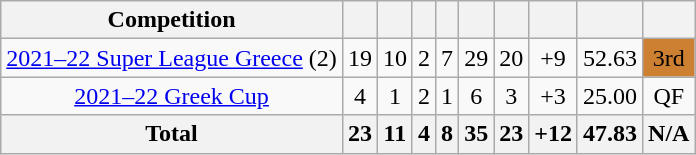<table class="wikitable" style="text-align:center">
<tr>
<th>Competition</th>
<th></th>
<th></th>
<th></th>
<th></th>
<th></th>
<th></th>
<th></th>
<th></th>
<th></th>
</tr>
<tr>
<td><a href='#'>2021–22 Super League Greece</a> (2)</td>
<td>19</td>
<td>10</td>
<td>2</td>
<td>7</td>
<td>29</td>
<td>20</td>
<td>+9</td>
<td>52.63</td>
<td bgcolor=#CD7F32>3rd</td>
</tr>
<tr>
<td><a href='#'>2021–22 Greek Cup</a></td>
<td>4</td>
<td>1</td>
<td>2</td>
<td>1</td>
<td>6</td>
<td>3</td>
<td>+3</td>
<td>25.00</td>
<td>QF</td>
</tr>
<tr>
<th>Total</th>
<th>23</th>
<th>11</th>
<th>4</th>
<th>8</th>
<th>35</th>
<th>23</th>
<th>+12</th>
<th>47.83</th>
<th>N/A</th>
</tr>
</table>
